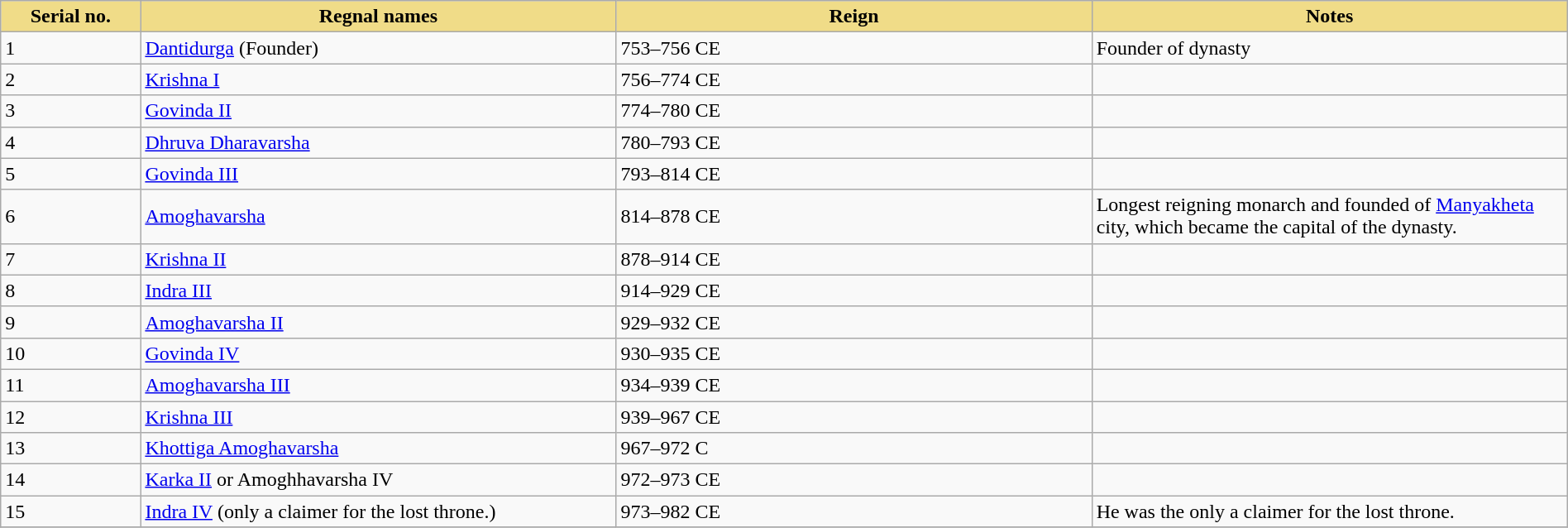<table style="width:100%;" class="wikitable">
<tr>
<th style="background:#f0dc88; width:5%;">Serial no.</th>
<th style="background:#f0dc88; width:17%;">Regnal names</th>
<th style="background:#f0dc88; width:17%;">Reign</th>
<th style="background:#f0dc88; width:17%;">Notes</th>
</tr>
<tr>
<td>1</td>
<td><a href='#'>Dantidurga</a>  (Founder)</td>
<td>753–756 CE</td>
<td>Founder of dynasty</td>
</tr>
<tr>
<td>2</td>
<td><a href='#'>Krishna I</a></td>
<td>756–774 CE</td>
<td></td>
</tr>
<tr>
<td>3</td>
<td><a href='#'>Govinda II</a></td>
<td>774–780 CE</td>
<td></td>
</tr>
<tr>
<td>4</td>
<td><a href='#'>Dhruva Dharavarsha</a></td>
<td>780–793 CE</td>
<td></td>
</tr>
<tr>
<td>5</td>
<td><a href='#'>Govinda III</a></td>
<td>793–814 CE</td>
<td></td>
</tr>
<tr>
<td>6</td>
<td><a href='#'>Amoghavarsha</a></td>
<td>814–878 CE</td>
<td>Longest reigning monarch and founded of <a href='#'>Manyakheta</a> city, which became the capital of the dynasty.</td>
</tr>
<tr>
<td>7</td>
<td><a href='#'>Krishna II</a></td>
<td>878–914 CE</td>
<td></td>
</tr>
<tr>
<td>8</td>
<td><a href='#'>Indra III</a></td>
<td>914–929 CE</td>
<td></td>
</tr>
<tr>
<td>9</td>
<td><a href='#'>Amoghavarsha II</a></td>
<td>929–932 CE</td>
<td></td>
</tr>
<tr>
<td>10</td>
<td><a href='#'>Govinda IV</a></td>
<td>930–935 CE</td>
<td></td>
</tr>
<tr>
<td>11</td>
<td><a href='#'>Amoghavarsha III</a></td>
<td>934–939 CE</td>
<td></td>
</tr>
<tr>
<td>12</td>
<td><a href='#'>Krishna III</a></td>
<td>939–967 CE</td>
<td></td>
</tr>
<tr>
<td>13</td>
<td><a href='#'>Khottiga Amoghavarsha</a></td>
<td>967–972 C</td>
<td></td>
</tr>
<tr>
<td>14</td>
<td><a href='#'>Karka II</a> or Amoghhavarsha IV</td>
<td>972–973 CE</td>
<td></td>
</tr>
<tr>
<td>15</td>
<td><a href='#'>Indra IV</a> (only a claimer for the lost throne.)</td>
<td>973–982 CE</td>
<td>He was the only a claimer for the lost throne.</td>
</tr>
<tr>
</tr>
</table>
